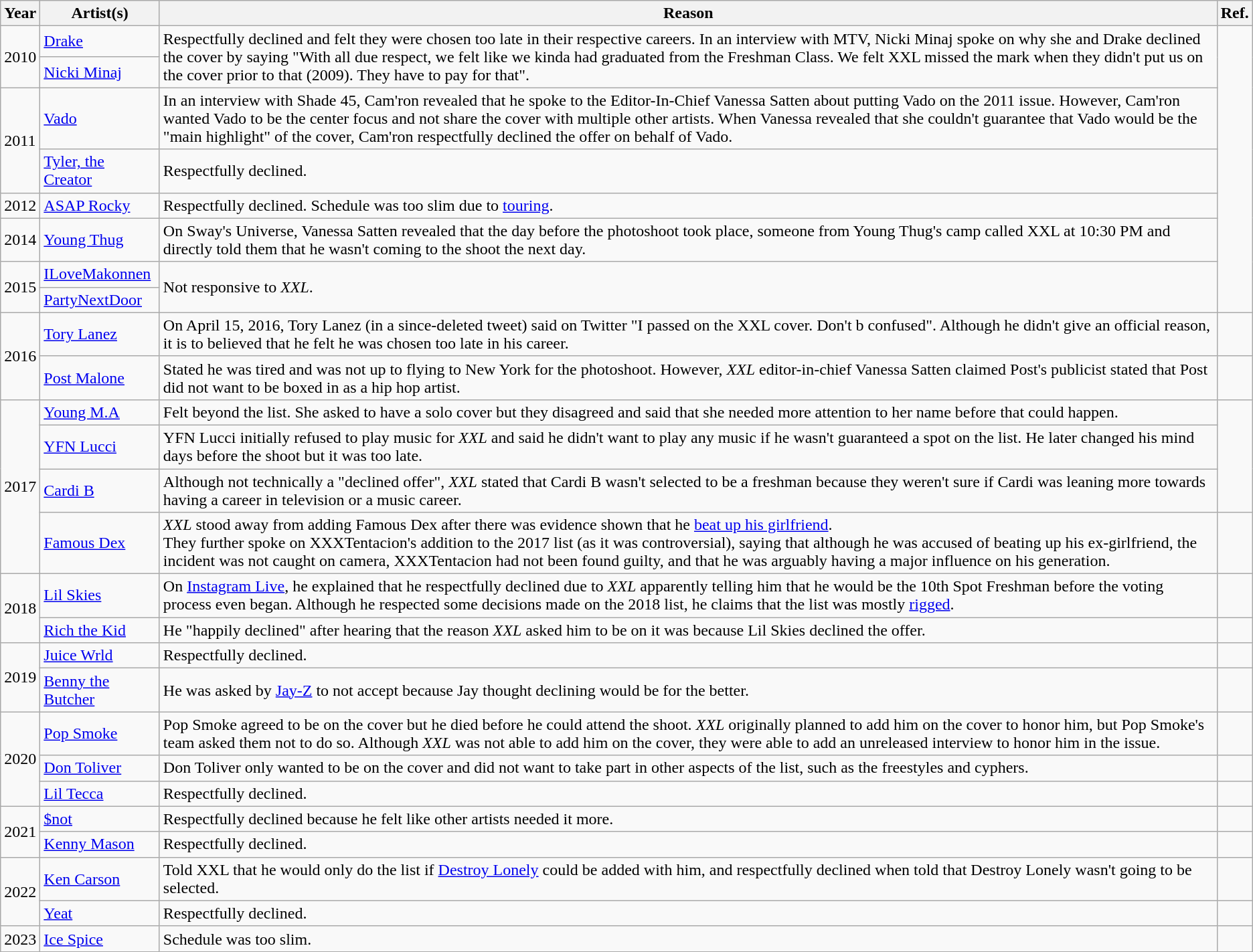<table class="wikitable">
<tr>
<th>Year</th>
<th>Artist(s)</th>
<th>Reason</th>
<th>Ref.</th>
</tr>
<tr>
<td rowspan="2">2010</td>
<td><a href='#'>Drake</a></td>
<td rowspan="2">Respectfully declined and felt they were chosen too late in their respective careers. In an interview with MTV, Nicki Minaj spoke on why she and Drake declined the cover by saying "With all due respect, we felt like we kinda had graduated from the Freshman Class. We felt XXL missed the mark when they didn't put us on the cover prior to that (2009). They have to pay for that".</td>
<td rowspan="8"></td>
</tr>
<tr>
<td><a href='#'>Nicki Minaj</a></td>
</tr>
<tr>
<td rowspan="2">2011</td>
<td><a href='#'>Vado</a></td>
<td>In an interview with Shade 45, Cam'ron revealed that he spoke to the Editor-In-Chief Vanessa Satten about putting Vado on the 2011 issue. However, Cam'ron wanted Vado to be the center focus and not share the cover with multiple other artists. When Vanessa revealed that she couldn't guarantee that Vado would be the "main highlight" of the cover, Cam'ron respectfully declined the offer on behalf of Vado.</td>
</tr>
<tr>
<td><a href='#'>Tyler, the Creator</a></td>
<td>Respectfully declined.</td>
</tr>
<tr>
<td>2012</td>
<td><a href='#'>ASAP Rocky</a></td>
<td>Respectfully declined. Schedule was too slim due to <a href='#'>touring</a>.</td>
</tr>
<tr>
<td>2014</td>
<td><a href='#'>Young Thug</a></td>
<td>On Sway's Universe, Vanessa Satten revealed that the day before the photoshoot took place, someone from Young Thug's camp called XXL at 10:30 PM and directly told them that he wasn't coming to the shoot the next day.</td>
</tr>
<tr>
<td rowspan="2">2015</td>
<td><a href='#'>ILoveMakonnen</a></td>
<td rowspan="2">Not responsive to <em>XXL</em>.</td>
</tr>
<tr>
<td><a href='#'>PartyNextDoor</a></td>
</tr>
<tr>
<td rowspan="2">2016</td>
<td><a href='#'>Tory Lanez</a></td>
<td>On April 15, 2016, Tory Lanez (in a since-deleted tweet) said on Twitter "I passed on the XXL cover. Don't b confused". Although he didn't give an official reason, it is to believed that he felt he was chosen too late in his career.</td>
<td></td>
</tr>
<tr>
<td><a href='#'>Post Malone</a></td>
<td>Stated he was tired and was not up to flying to New York for the photoshoot. However, <em>XXL</em> editor-in-chief Vanessa Satten claimed Post's publicist stated that Post did not want to be boxed in as a hip hop artist.</td>
<td></td>
</tr>
<tr>
<td rowspan="4">2017</td>
<td><a href='#'>Young M.A</a></td>
<td>Felt beyond the list. She asked to have a solo cover but they disagreed and said that she needed more attention to her name before that could happen.</td>
<td rowspan="3"></td>
</tr>
<tr>
<td><a href='#'>YFN Lucci</a></td>
<td>YFN Lucci initially refused to play music for <em>XXL</em> and said he didn't want to play any music if he wasn't guaranteed a spot on the list. He later changed his mind days before the shoot but it was too late.</td>
</tr>
<tr>
<td><a href='#'>Cardi B</a></td>
<td>Although not technically a "declined offer", <em>XXL</em> stated that Cardi B wasn't selected to be a freshman because they weren't sure if Cardi was leaning more towards having a career in television or a music career.</td>
</tr>
<tr>
<td><a href='#'>Famous Dex</a></td>
<td><em>XXL</em> stood away from adding Famous Dex after there was evidence shown that he <a href='#'>beat up his girlfriend</a>.<br>They further spoke on XXXTentacion's addition to the 2017 list (as it was controversial), saying that although he was accused of beating up his ex-girlfriend, the incident was not caught on camera, XXXTentacion had not been found guilty, and that he was arguably having a major influence on his generation.</td>
<td></td>
</tr>
<tr>
<td rowspan="2">2018</td>
<td><a href='#'>Lil Skies</a></td>
<td>On <a href='#'>Instagram Live</a>, he explained that he respectfully declined due to <em>XXL</em> apparently telling him that he would be the 10th Spot Freshman before the voting process even began. Although he respected some decisions made on the 2018 list, he claims that the list was mostly <a href='#'>rigged</a>.</td>
<td></td>
</tr>
<tr>
<td><a href='#'>Rich the Kid</a></td>
<td>He "happily declined" after hearing that the reason <em>XXL</em> asked him to be on it was because Lil Skies declined the offer.</td>
<td></td>
</tr>
<tr>
<td rowspan="2">2019</td>
<td><a href='#'>Juice Wrld</a></td>
<td>Respectfully declined.</td>
<td></td>
</tr>
<tr>
<td><a href='#'>Benny the Butcher</a></td>
<td>He was asked by <a href='#'>Jay-Z</a> to not accept because Jay thought declining would be for the better.</td>
<td></td>
</tr>
<tr>
<td rowspan="3">2020</td>
<td><a href='#'>Pop Smoke</a></td>
<td>Pop Smoke agreed to be on the cover but he died before he could attend the shoot. <em>XXL</em> originally planned to add him on the cover to honor him, but Pop Smoke's team asked them not to do so. Although <em>XXL</em> was not able to add him on the cover, they were able to add an unreleased interview to honor him in the issue.</td>
<td></td>
</tr>
<tr>
<td><a href='#'>Don Toliver</a></td>
<td>Don Toliver only wanted to be on the cover and did not want to take part in other aspects of the list, such as the freestyles and cyphers.</td>
<td></td>
</tr>
<tr>
<td><a href='#'>Lil Tecca</a></td>
<td>Respectfully declined.</td>
<td></td>
</tr>
<tr>
<td rowspan="2">2021</td>
<td><a href='#'>$not</a></td>
<td>Respectfully declined because he felt like other artists needed it more.</td>
<td></td>
</tr>
<tr>
<td><a href='#'>Kenny Mason</a></td>
<td>Respectfully declined.</td>
<td></td>
</tr>
<tr>
<td rowspan="2">2022</td>
<td><a href='#'>Ken Carson</a></td>
<td>Told XXL that he would only do the list if <a href='#'>Destroy Lonely</a> could be added with him, and respectfully declined when told that Destroy Lonely wasn't going to be selected.</td>
<td></td>
</tr>
<tr>
<td><a href='#'>Yeat</a></td>
<td>Respectfully declined.</td>
<td></td>
</tr>
<tr>
<td>2023</td>
<td><a href='#'>Ice Spice</a></td>
<td>Schedule was too slim.</td>
<td></td>
</tr>
</table>
